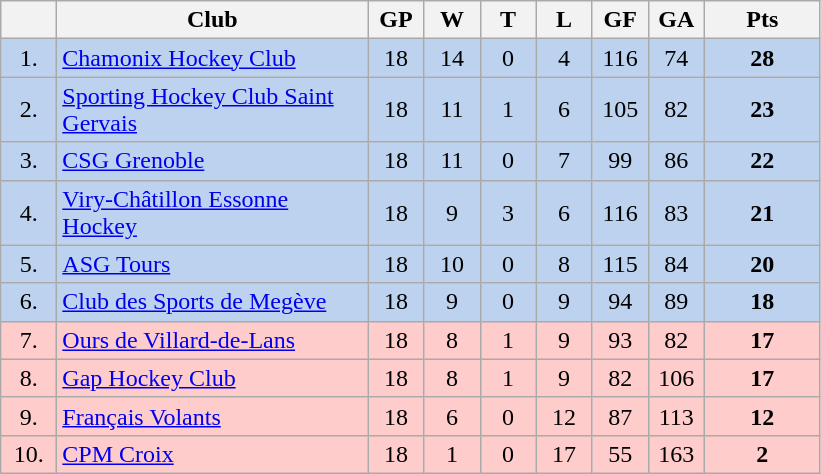<table class="wikitable">
<tr>
<th width="30"></th>
<th width="200">Club</th>
<th width="30">GP</th>
<th width="30">W</th>
<th width="30">T</th>
<th width="30">L</th>
<th width="30">GF</th>
<th width="30">GA</th>
<th width="70">Pts</th>
</tr>
<tr bgcolor="#BCD2EE" align="center">
<td>1.</td>
<td align="left"><a href='#'>Chamonix Hockey Club</a></td>
<td>18</td>
<td>14</td>
<td>0</td>
<td>4</td>
<td>116</td>
<td>74</td>
<td><strong>28</strong></td>
</tr>
<tr bgcolor="#BCD2EE" align="center">
<td>2.</td>
<td align="left"><a href='#'>Sporting Hockey Club Saint Gervais</a></td>
<td>18</td>
<td>11</td>
<td>1</td>
<td>6</td>
<td>105</td>
<td>82</td>
<td><strong>23</strong></td>
</tr>
<tr bgcolor="#BCD2EE" align="center">
<td>3.</td>
<td align="left"><a href='#'>CSG Grenoble</a></td>
<td>18</td>
<td>11</td>
<td>0</td>
<td>7</td>
<td>99</td>
<td>86</td>
<td><strong>22</strong></td>
</tr>
<tr bgcolor="#BCD2EE" align="center">
<td>4.</td>
<td align="left"><a href='#'>Viry-Châtillon Essonne Hockey</a></td>
<td>18</td>
<td>9</td>
<td>3</td>
<td>6</td>
<td>116</td>
<td>83</td>
<td><strong>21</strong></td>
</tr>
<tr bgcolor="#BCD2EE" align="center">
<td>5.</td>
<td align="left"><a href='#'>ASG Tours</a></td>
<td>18</td>
<td>10</td>
<td>0</td>
<td>8</td>
<td>115</td>
<td>84</td>
<td><strong>20</strong></td>
</tr>
<tr bgcolor="#BCD2EE" align="center">
<td>6.</td>
<td align="left"><a href='#'>Club des Sports de Megève</a></td>
<td>18</td>
<td>9</td>
<td>0</td>
<td>9</td>
<td>94</td>
<td>89</td>
<td><strong>18</strong></td>
</tr>
<tr bgcolor="#FFCCCC" align="center">
<td>7.</td>
<td align="left"><a href='#'>Ours de Villard-de-Lans</a></td>
<td>18</td>
<td>8</td>
<td>1</td>
<td>9</td>
<td>93</td>
<td>82</td>
<td><strong>17</strong></td>
</tr>
<tr bgcolor="#FFCCCC" align="center">
<td>8.</td>
<td align="left"><a href='#'>Gap Hockey Club</a></td>
<td>18</td>
<td>8</td>
<td>1</td>
<td>9</td>
<td>82</td>
<td>106</td>
<td><strong>17</strong></td>
</tr>
<tr bgcolor="#FFCCCC" align="center">
<td>9.</td>
<td align="left"><a href='#'>Français Volants</a></td>
<td>18</td>
<td>6</td>
<td>0</td>
<td>12</td>
<td>87</td>
<td>113</td>
<td><strong>12</strong></td>
</tr>
<tr bgcolor="#FFCCCC" align="center">
<td>10.</td>
<td align="left"><a href='#'>CPM Croix</a></td>
<td>18</td>
<td>1</td>
<td>0</td>
<td>17</td>
<td>55</td>
<td>163</td>
<td><strong>2</strong></td>
</tr>
</table>
